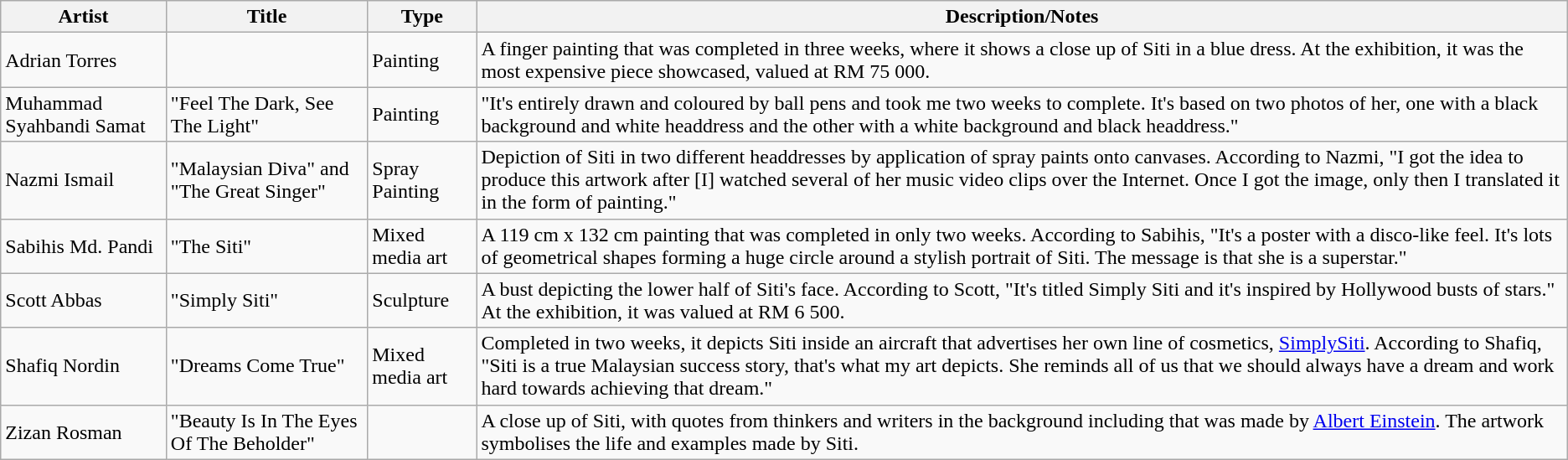<table class="wikitable sortable">
<tr>
<th>Artist</th>
<th>Title</th>
<th>Type</th>
<th>Description/Notes</th>
</tr>
<tr>
<td>Adrian Torres</td>
<td></td>
<td>Painting</td>
<td>A finger painting that was completed in three weeks, where it shows a close up of Siti in a blue dress. At the exhibition, it was the most expensive piece showcased, valued at RM 75 000.</td>
</tr>
<tr>
<td>Muhammad Syahbandi Samat</td>
<td>"Feel The Dark, See The Light"</td>
<td>Painting</td>
<td>"It's entirely drawn and coloured by ball pens and took me two weeks to complete. It's based on two photos of her, one with a black background and white headdress and the other with a white background and black headdress."</td>
</tr>
<tr>
<td>Nazmi Ismail</td>
<td>"Malaysian Diva" and "The Great Singer"</td>
<td>Spray Painting</td>
<td>Depiction of Siti in two different headdresses by application of spray paints onto canvases. According to Nazmi, "I got the idea to produce this artwork after [I] watched several of her music video clips over the Internet. Once I got the image, only then I translated it in the form of painting."</td>
</tr>
<tr>
<td>Sabihis Md. Pandi</td>
<td>"The Siti"</td>
<td>Mixed media art</td>
<td>A 119 cm x 132 cm painting that was completed in only two weeks. According to Sabihis, "It's a poster with a disco-like feel. It's lots of geometrical shapes forming a huge circle around a stylish portrait of Siti. The message is that she is a superstar."</td>
</tr>
<tr>
<td>Scott Abbas</td>
<td>"Simply Siti"</td>
<td>Sculpture</td>
<td>A bust depicting the lower half of Siti's face. According to Scott, "It's titled Simply Siti and it's inspired by Hollywood busts of stars." At the exhibition, it was valued at RM 6 500.</td>
</tr>
<tr>
<td>Shafiq Nordin</td>
<td>"Dreams Come True"</td>
<td>Mixed media art</td>
<td>Completed in two weeks, it depicts Siti inside an aircraft that advertises her own line of cosmetics, <a href='#'>SimplySiti</a>. According to Shafiq, "Siti is a true Malaysian success story, that's what my art depicts. She reminds all of us that we should always have a dream and work hard towards achieving that dream."</td>
</tr>
<tr>
<td>Zizan Rosman</td>
<td>"Beauty Is In The Eyes Of The Beholder"</td>
<td></td>
<td>A close up of Siti, with quotes from thinkers and writers in the background including that was made by <a href='#'>Albert Einstein</a>. The artwork symbolises the life and examples made by Siti.</td>
</tr>
</table>
